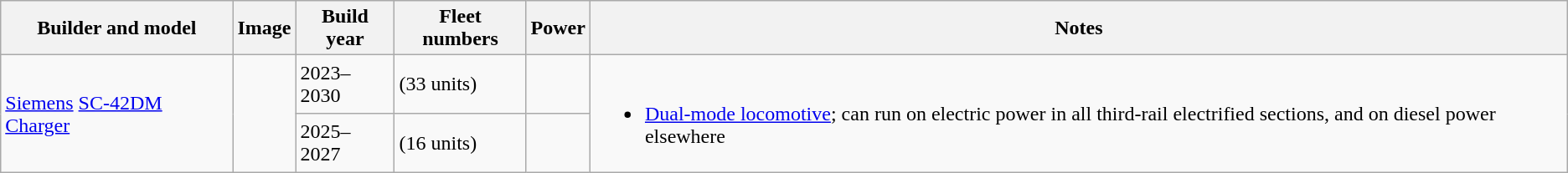<table class="wikitable"|>
<tr>
<th>Builder and model</th>
<th>Image</th>
<th>Build<br>year</th>
<th>Fleet numbers</th>
<th>Power</th>
<th>Notes</th>
</tr>
<tr>
<td rowspan="2"><a href='#'>Siemens</a> <a href='#'>SC-42DM Charger</a></td>
<td rowspan="2"></td>
<td>2023–2030</td>
<td>(33 units)</td>
<td></td>
<td rowspan="2"><br><ul><li><a href='#'>Dual-mode locomotive</a>; can run on electric power in all third-rail electrified sections, and on diesel power elsewhere</li></ul></td>
</tr>
<tr>
<td>2025–2027</td>
<td>(16 units)</td>
<td></td>
</tr>
</table>
